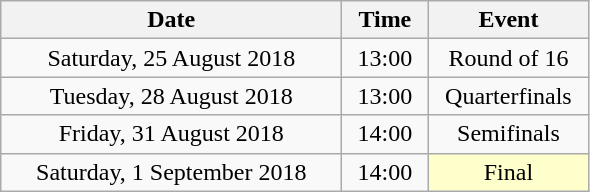<table class="wikitable" style="text-align:center;">
<tr>
<th width=220>Date</th>
<th width=50>Time</th>
<th width=100>Event</th>
</tr>
<tr>
<td>Saturday, 25 August 2018</td>
<td>13:00</td>
<td>Round of 16</td>
</tr>
<tr>
<td>Tuesday, 28 August 2018</td>
<td>13:00</td>
<td>Quarterfinals</td>
</tr>
<tr>
<td>Friday, 31 August 2018</td>
<td>14:00</td>
<td>Semifinals</td>
</tr>
<tr>
<td>Saturday, 1 September 2018</td>
<td>14:00</td>
<td bgcolor=ffffcc>Final</td>
</tr>
</table>
